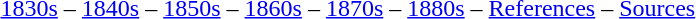<table class="toccolours" align="left">
<tr>
<td><br><a href='#'>1830s</a> –
<a href='#'>1840s</a> –
<a href='#'>1850s</a> –
<a href='#'>1860s</a> –
<a href='#'>1870s</a> –
<a href='#'>1880s</a> –
<a href='#'>References</a> –
<a href='#'>Sources</a></td>
</tr>
</table>
